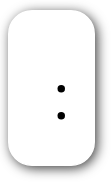<table style="border-radius:1em; box-shadow:0.1em 0.1em 0.5em rgba(0,0,0,0.75); background:white; border:1px solid white; margin:10px 0px; padding:5px;">
<tr style="vertical-align:top;">
<td><br><ul><li></li><li></li></ul></td>
</tr>
</table>
